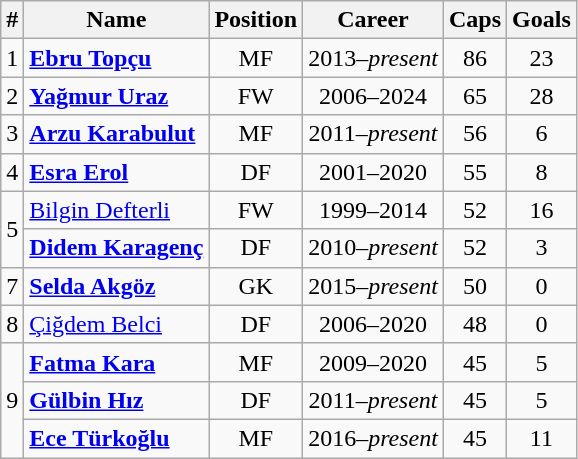<table class="wikitable" style="text-align: center;">
<tr>
<th>#</th>
<th>Name</th>
<th>Position</th>
<th>Career</th>
<th>Caps</th>
<th>Goals</th>
</tr>
<tr>
<td>1</td>
<td align="left"><strong><a href='#'>Ebru Topçu</a></strong></td>
<td>MF</td>
<td>2013–<em>present</em></td>
<td>86</td>
<td>23</td>
</tr>
<tr>
<td>2</td>
<td align="left"><strong><a href='#'>Yağmur Uraz</a></strong></td>
<td>FW</td>
<td>2006–2024</td>
<td>65</td>
<td>28</td>
</tr>
<tr>
<td>3</td>
<td align="left"><strong><a href='#'>Arzu Karabulut</a></strong></td>
<td>MF</td>
<td>2011–<em>present</em></td>
<td>56</td>
<td>6</td>
</tr>
<tr>
<td>4</td>
<td align="left"><strong><a href='#'>Esra Erol</a></strong></td>
<td>DF</td>
<td>2001–2020</td>
<td>55</td>
<td>8</td>
</tr>
<tr>
<td rowspan=2>5</td>
<td align="left"><a href='#'>Bilgin Defterli</a></td>
<td>FW</td>
<td>1999–2014</td>
<td>52</td>
<td>16</td>
</tr>
<tr>
<td align="left"><strong><a href='#'>Didem Karagenç</a></strong></td>
<td>DF</td>
<td>2010–<em>present</em></td>
<td>52</td>
<td>3</td>
</tr>
<tr>
<td>7</td>
<td align="left"><strong><a href='#'>Selda Akgöz</a></strong></td>
<td>GK</td>
<td>2015–<em>present</em></td>
<td>50</td>
<td>0</td>
</tr>
<tr>
<td>8</td>
<td align="left"><a href='#'>Çiğdem Belci</a></td>
<td>DF</td>
<td>2006–2020</td>
<td>48</td>
<td>0</td>
</tr>
<tr>
<td rowspan=3>9</td>
<td align="left"><strong><a href='#'>Fatma Kara</a></strong></td>
<td>MF</td>
<td>2009–2020</td>
<td>45</td>
<td>5</td>
</tr>
<tr>
<td align="left"><strong><a href='#'>Gülbin Hız</a></strong></td>
<td>DF</td>
<td>2011–<em>present</em></td>
<td>45</td>
<td>5</td>
</tr>
<tr>
<td align="left"><strong><a href='#'>Ece Türkoğlu</a></strong></td>
<td>MF</td>
<td>2016–<em>present</em></td>
<td>45</td>
<td>11</td>
</tr>
</table>
